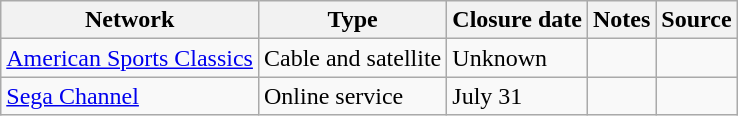<table class="wikitable sortable">
<tr>
<th>Network</th>
<th>Type</th>
<th>Closure date</th>
<th>Notes</th>
<th>Source</th>
</tr>
<tr>
<td><a href='#'>American Sports Classics</a></td>
<td>Cable and satellite</td>
<td>Unknown</td>
<td></td>
<td></td>
</tr>
<tr>
<td><a href='#'>Sega Channel</a></td>
<td>Online service</td>
<td>July 31</td>
<td></td>
<td></td>
</tr>
</table>
